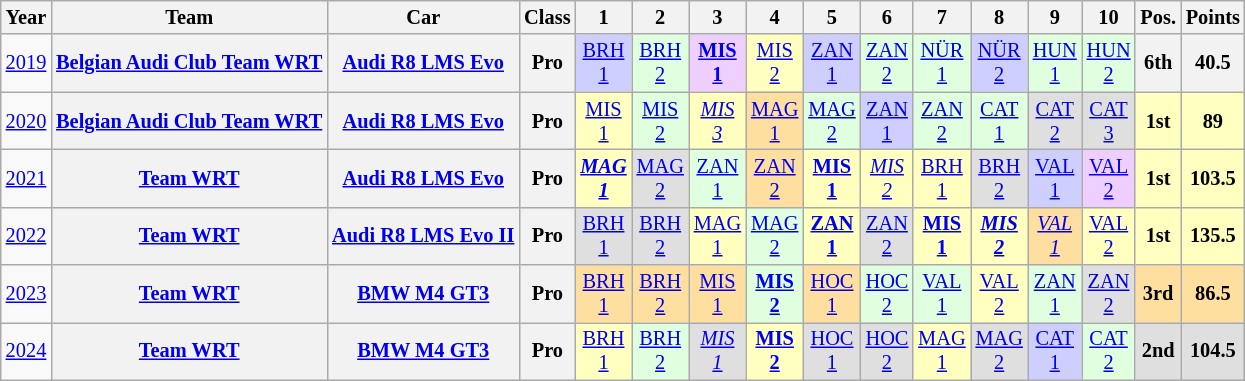<table class="wikitable" border="1" style="text-align:center; font-size:85%;">
<tr>
<th>Year</th>
<th>Team</th>
<th>Car</th>
<th>Class</th>
<th>1</th>
<th>2</th>
<th>3</th>
<th>4</th>
<th>5</th>
<th>6</th>
<th>7</th>
<th>8</th>
<th>9</th>
<th>10</th>
<th>Pos.</th>
<th>Points</th>
</tr>
<tr>
<td><a href='#'>2019</a></td>
<th nowrap><a href='#'>Belgian Audi Club Team WRT</a></th>
<th nowrap><a href='#'>Audi R8 LMS Evo</a></th>
<th>Pro</th>
<td style="background:#cfcfff;"><a href='#'>BRH<br>1</a><br></td>
<td style="background:#dfffdf;"><a href='#'>BRH<br>2</a><br></td>
<td style="background:#efcfff;"><strong><a href='#'>MIS<br>1</a></strong><br></td>
<td style="background:#ffffbf;"><a href='#'>MIS<br>2</a><br></td>
<td style="background:#cfcfff;"><a href='#'>ZAN<br>1</a><br></td>
<td style="background:#dfffdf;"><a href='#'>ZAN<br>2</a><br></td>
<td style="background:#dfffdf;"><a href='#'>NÜR<br>1</a><br></td>
<td style="background:#cfcfff;"><a href='#'>NÜR<br>2</a><br></td>
<td style="background:#dfffdf;"><a href='#'>HUN<br>1</a><br></td>
<td style="background:#dfffdf;"><a href='#'>HUN<br>2</a><br></td>
<th>6th</th>
<th>40.5</th>
</tr>
<tr>
<td><a href='#'>2020</a></td>
<th><a href='#'>Belgian Audi Club Team WRT</a></th>
<th><a href='#'>Audi R8 LMS Evo</a></th>
<th>Pro</th>
<td style="background:#ffffbf;"><a href='#'>MIS<br>1</a><br></td>
<td style="background:#dfffdf;"><a href='#'>MIS<br>2</a><br></td>
<td style="background:#ffffbf;"><em><a href='#'>MIS<br>3</a></em><br></td>
<td style="background:#ffdf9f;"><a href='#'>MAG<br>1</a><br></td>
<td style="background:#dfffdf;"><a href='#'>MAG<br>2</a><br></td>
<td style="background:#cfcfff;"><a href='#'>ZAN<br>1</a><br></td>
<td style="background:#dfffdf;"><a href='#'>ZAN<br>2</a><br></td>
<td style="background:#dfffdf;"><a href='#'>CAT<br>1</a><br></td>
<td style="background:#dfdfdf;"><a href='#'>CAT<br>2</a><br></td>
<td style="background:#dfdfdf;"><a href='#'>CAT<br>3</a><br></td>
<th style="background:#ffffbf;">1st</th>
<th style="background:#ffffbf;">89</th>
</tr>
<tr>
<td><a href='#'>2021</a></td>
<th><a href='#'>Team WRT</a></th>
<th><a href='#'>Audi R8 LMS Evo</a></th>
<th>Pro</th>
<td style="background:#ffffbf;"><strong><em><a href='#'>MAG<br>1</a></em></strong><br></td>
<td style="background:#dfdfdf;"><a href='#'>MAG<br>2</a><br></td>
<td style="background:#dfffdf;"><a href='#'>ZAN<br>1</a><br></td>
<td style="background:#ffdf9f;"><a href='#'>ZAN<br>2</a><br></td>
<td style="background:#ffffbf;"><strong><a href='#'>MIS<br>1</a></strong><br></td>
<td style="background:#ffffbf;"><em><a href='#'>MIS<br>2</a></em><br></td>
<td style="background:#ffffbf;"><a href='#'>BRH<br>1</a><br></td>
<td style="background:#dfdfdf;"><a href='#'>BRH<br>2</a><br></td>
<td style="background:#cfcfff;"><a href='#'>VAL<br>1</a><br></td>
<td style="background:#efcfff;"><a href='#'>VAL<br>2</a><br></td>
<th style="background:#ffffbf;">1st</th>
<th style="background:#ffffbf;">103.5</th>
</tr>
<tr>
<td><a href='#'>2022</a></td>
<th><a href='#'>Team WRT</a></th>
<th nowrap><a href='#'>Audi R8 LMS Evo II</a></th>
<th>Pro</th>
<td style="background:#dfdfdf;"><a href='#'>BRH<br>1</a><br></td>
<td style="background:#dfdfdf;"><a href='#'>BRH<br>2</a><br></td>
<td style="background:#ffffbf;"><a href='#'>MAG<br>1</a><br></td>
<td style="background:#dfffdf;"><a href='#'>MAG<br>2</a><br></td>
<td style="background:#ffffbf;"><strong><a href='#'>ZAN<br>1</a></strong><br></td>
<td style="background:#dfdfdf;"><a href='#'>ZAN<br>2</a><br></td>
<td style="background:#ffffbf;"><strong><a href='#'>MIS<br>1</a></strong><br></td>
<td style="background:#ffffbf;"><strong><em><a href='#'>MIS<br>2</a></em></strong><br></td>
<td style="background:#ffdf9f;"><em><a href='#'>VAL<br>1</a></em><br></td>
<td style="background:#ffffbf;"><a href='#'>VAL<br>2</a><br></td>
<th style="background:#ffffbf;">1st</th>
<th style="background:#ffffbf;">135.5</th>
</tr>
<tr>
<td><a href='#'>2023</a></td>
<th><a href='#'>Team WRT</a></th>
<th><a href='#'>BMW M4 GT3</a></th>
<th>Pro</th>
<td style="background:#FFDF9F;"><a href='#'>BRH<br>1</a><br></td>
<td style="background:#FFDF9F;"><a href='#'>BRH<br>2</a><br></td>
<td style="background:#FFDF9F;"><a href='#'>MIS<br>1</a><br></td>
<td style="background:#DFFFDF;"><strong><a href='#'>MIS<br>2</a></strong><br></td>
<td style="background:#FFDF9F;"><a href='#'>HOC<br>1</a><br></td>
<td style="background:#DFFFDF;"><a href='#'>HOC<br>2</a><br></td>
<td style="background:#DFFFDF;"><a href='#'>VAL<br>1</a><br></td>
<td style="background:#FFFFBF;"><a href='#'>VAL<br>2</a><br></td>
<td style="background:#DFFFDF;"><a href='#'>ZAN<br>1</a><br></td>
<td style="background:#DFDFDF;"><a href='#'>ZAN<br>2</a><br></td>
<th style="background:#FFDF9F;">3rd</th>
<th style="background:#FFDF9F;">86.5</th>
</tr>
<tr>
<td><a href='#'>2024</a></td>
<th nowrap><a href='#'>Team WRT</a></th>
<th nowrap><a href='#'>BMW M4 GT3</a></th>
<th>Pro</th>
<td style="background:#FFFFBF;"><a href='#'>BRH<br>1</a><br></td>
<td style="background:#DFFFDF;"><a href='#'>BRH<br>2</a><br></td>
<td style="background:#DFDFDF;"><em><a href='#'>MIS<br>1</a></em><br></td>
<td style="background:#FFFFBF;"><strong><a href='#'>MIS<br>2</a></strong><br></td>
<td style="background:#DFDFDF;"><a href='#'>HOC<br>1</a><br></td>
<td style="background:#DFDFDF;"><a href='#'>HOC<br>2</a><br></td>
<td style="background:#FFFFBF;"><a href='#'>MAG<br>1</a><br></td>
<td style="background:#DFDFDF;"><a href='#'>MAG<br>2</a><br></td>
<td style="background:#CFCFFF;"><a href='#'>CAT<br>1</a><br></td>
<td style="background:#DFFFDF;"><a href='#'>CAT<br>2</a><br></td>
<th style="background:#DFDFDF;">2nd</th>
<th style="background:#DFDFDF;">104.5</th>
</tr>
</table>
